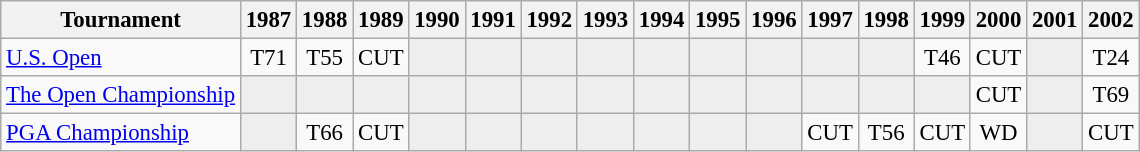<table class="wikitable" style="font-size:95%;">
<tr>
<th>Tournament</th>
<th>1987</th>
<th>1988</th>
<th>1989</th>
<th>1990</th>
<th>1991</th>
<th>1992</th>
<th>1993</th>
<th>1994</th>
<th>1995</th>
<th>1996</th>
<th>1997</th>
<th>1998</th>
<th>1999</th>
<th>2000</th>
<th>2001</th>
<th>2002</th>
</tr>
<tr>
<td><a href='#'>U.S. Open</a></td>
<td align="center">T71</td>
<td align="center">T55</td>
<td align="center">CUT</td>
<td style="background:#eeeeee;"></td>
<td style="background:#eeeeee;"></td>
<td style="background:#eeeeee;"></td>
<td style="background:#eeeeee;"></td>
<td style="background:#eeeeee;"></td>
<td style="background:#eeeeee;"></td>
<td style="background:#eeeeee;"></td>
<td style="background:#eeeeee;"></td>
<td style="background:#eeeeee;"></td>
<td align="center">T46</td>
<td align="center">CUT</td>
<td style="background:#eeeeee;"></td>
<td align="center">T24</td>
</tr>
<tr>
<td><a href='#'>The Open Championship</a></td>
<td style="background:#eeeeee;"></td>
<td style="background:#eeeeee;"></td>
<td style="background:#eeeeee;"></td>
<td style="background:#eeeeee;"></td>
<td style="background:#eeeeee;"></td>
<td style="background:#eeeeee;"></td>
<td style="background:#eeeeee;"></td>
<td style="background:#eeeeee;"></td>
<td style="background:#eeeeee;"></td>
<td style="background:#eeeeee;"></td>
<td style="background:#eeeeee;"></td>
<td style="background:#eeeeee;"></td>
<td style="background:#eeeeee;"></td>
<td align="center">CUT</td>
<td style="background:#eeeeee;"></td>
<td align="center">T69</td>
</tr>
<tr>
<td><a href='#'>PGA Championship</a></td>
<td style="background:#eeeeee;"></td>
<td align="center">T66</td>
<td align="center">CUT</td>
<td style="background:#eeeeee;"></td>
<td style="background:#eeeeee;"></td>
<td style="background:#eeeeee;"></td>
<td style="background:#eeeeee;"></td>
<td style="background:#eeeeee;"></td>
<td style="background:#eeeeee;"></td>
<td style="background:#eeeeee;"></td>
<td align="center">CUT</td>
<td align="center">T56</td>
<td align="center">CUT</td>
<td align="center">WD</td>
<td style="background:#eeeeee;"></td>
<td align="center">CUT</td>
</tr>
</table>
